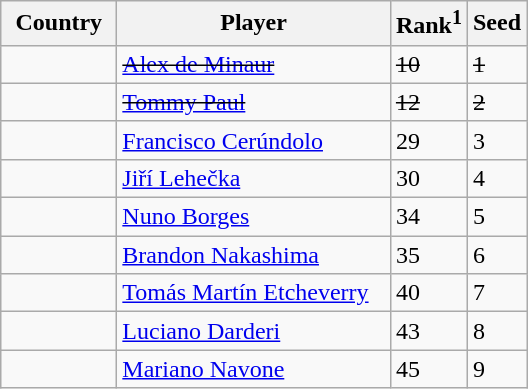<table class="sortable wikitable">
<tr>
<th width="70">Country</th>
<th width="175">Player</th>
<th>Rank<sup>1</sup></th>
<th>Seed</th>
</tr>
<tr>
<td><s></s></td>
<td><s><a href='#'>Alex de Minaur</a></s></td>
<td><s>10</s></td>
<td><s>1</s></td>
</tr>
<tr>
<td><s></s></td>
<td><s><a href='#'>Tommy Paul</a></s></td>
<td><s>12</s></td>
<td><s>2</s></td>
</tr>
<tr>
<td></td>
<td><a href='#'>Francisco Cerúndolo</a></td>
<td>29</td>
<td>3</td>
</tr>
<tr>
<td></td>
<td><a href='#'>Jiří Lehečka</a></td>
<td>30</td>
<td>4</td>
</tr>
<tr>
<td></td>
<td><a href='#'>Nuno Borges</a></td>
<td>34</td>
<td>5</td>
</tr>
<tr>
<td></td>
<td><a href='#'>Brandon Nakashima</a></td>
<td>35</td>
<td>6</td>
</tr>
<tr>
<td></td>
<td><a href='#'>Tomás Martín Etcheverry</a></td>
<td>40</td>
<td>7</td>
</tr>
<tr>
<td></td>
<td><a href='#'>Luciano Darderi</a></td>
<td>43</td>
<td>8</td>
</tr>
<tr>
<td></td>
<td><a href='#'>Mariano Navone</a></td>
<td>45</td>
<td>9</td>
</tr>
</table>
